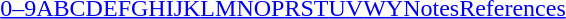<table id="toc" class="toc" summary="Class" align="center" style="text-align:center;">
<tr>
<th></th>
</tr>
<tr>
<td><a href='#'>0–9</a><a href='#'>A</a><a href='#'>B</a><a href='#'>C</a><a href='#'>D</a><a href='#'>E</a><a href='#'>F</a><a href='#'>G</a><a href='#'>H</a><a href='#'>I</a><a href='#'>J</a><a href='#'>K</a><a href='#'>L</a><a href='#'>M</a><a href='#'>N</a><a href='#'>O</a><a href='#'>P</a><a href='#'>R</a><a href='#'>S</a><a href='#'>T</a><a href='#'>U</a><a href='#'>V</a><a href='#'>W</a><a href='#'>Y</a><a href='#'>Notes</a><a href='#'>References</a></td>
</tr>
</table>
